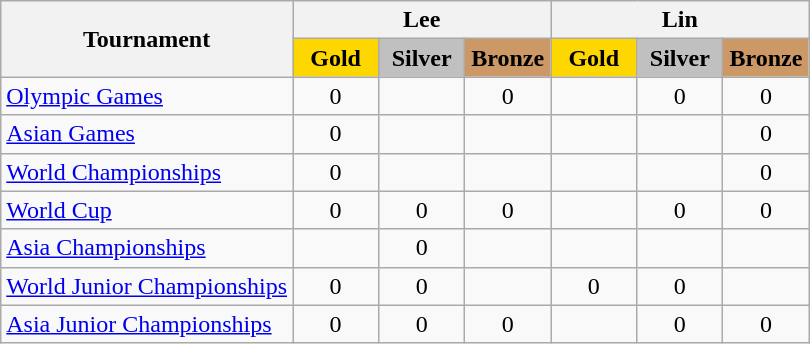<table class=wikitable style="text-align:center">
<tr>
<th rowspan=2>Tournament</th>
<th colspan=3>Lee</th>
<th colspan=3>Lin</th>
</tr>
<tr>
<td bgcolor=gold width=50><strong>Gold</strong></td>
<td bgcolor=silver width=50><strong>Silver</strong></td>
<td bgcolor=#c96 width=50><strong>Bronze</strong></td>
<td bgcolor=gold width=50><strong>Gold</strong></td>
<td bgcolor=silver width=50><strong>Silver</strong></td>
<td bgcolor=#c96 width=50><strong>Bronze</strong></td>
</tr>
<tr>
<td align=left><a href='#'>Olympic Games</a></td>
<td>0</td>
<td></td>
<td>0</td>
<td></td>
<td>0</td>
<td>0</td>
</tr>
<tr>
<td align=left><a href='#'>Asian Games</a></td>
<td>0</td>
<td></td>
<td></td>
<td></td>
<td></td>
<td>0</td>
</tr>
<tr>
<td align=left><a href='#'>World Championships</a></td>
<td>0</td>
<td></td>
<td></td>
<td></td>
<td></td>
<td>0</td>
</tr>
<tr>
<td align=left><a href='#'>World Cup</a></td>
<td>0</td>
<td>0</td>
<td>0</td>
<td></td>
<td>0</td>
<td>0</td>
</tr>
<tr>
<td align=left><a href='#'>Asia Championships</a></td>
<td></td>
<td>0</td>
<td></td>
<td></td>
<td></td>
<td></td>
</tr>
<tr>
<td align=left><a href='#'>World Junior Championships</a></td>
<td>0</td>
<td>0</td>
<td></td>
<td>0</td>
<td>0</td>
<td></td>
</tr>
<tr>
<td align=left><a href='#'>Asia Junior Championships</a></td>
<td>0</td>
<td>0</td>
<td>0</td>
<td></td>
<td>0</td>
<td>0</td>
</tr>
</table>
